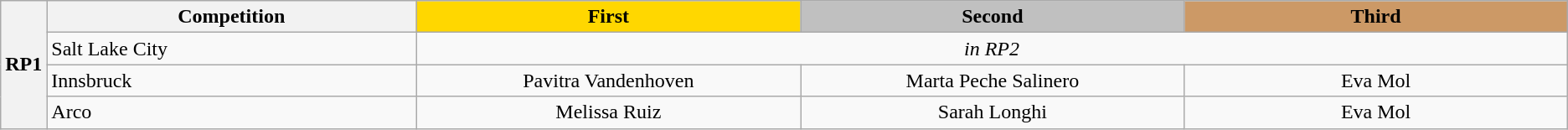<table class="wikitable" style="text-align:center;">
<tr>
<th rowspan="4" width="1%">RP1</th>
<th width="24%">Competition</th>
<th width="25%" style="background: gold">First</th>
<th width="25%" style="background: silver">Second</th>
<th width="25%" style="background: #cc9966">Third</th>
</tr>
<tr>
<td style="text-align:left"> Salt Lake City</td>
<td colspan="3"><em>in RP2</em></td>
</tr>
<tr>
<td style="text-align:left"> Innsbruck</td>
<td> Pavitra Vandenhoven</td>
<td> Marta Peche Salinero</td>
<td> Eva Mol</td>
</tr>
<tr>
<td style="text-align:left"> Arco</td>
<td> Melissa Ruiz</td>
<td> Sarah Longhi</td>
<td> Eva Mol</td>
</tr>
</table>
